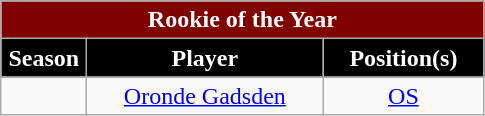<table class="wikitable sortable" style="text-align:center">
<tr>
<td colspan="4" style="background:maroon; color:white;"><strong>Rookie of the Year</strong></td>
</tr>
<tr>
<th style="width:50px; background:black; color:white;">Season</th>
<th style="width:150px; background:black; color:white;">Player</th>
<th style="width:100px; background:black; color:white;">Position(s)</th>
</tr>
<tr>
<td></td>
<td><a href='#'>Oronde Gadsden</a></td>
<td><a href='#'>OS</a></td>
</tr>
</table>
